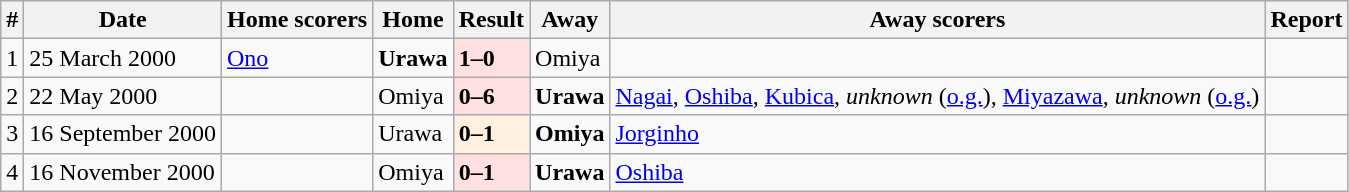<table class="wikitable">
<tr>
<th>#</th>
<th>Date</th>
<th>Home scorers</th>
<th>Home</th>
<th>Result</th>
<th>Away</th>
<th>Away scorers</th>
<th>Report</th>
</tr>
<tr>
<td>1</td>
<td>25 March 2000</td>
<td><a href='#'>Ono</a></td>
<td><strong>Urawa</strong></td>
<td style="background:#ffe0e0;"><strong>1–0</strong></td>
<td>Omiya</td>
<td></td>
<td></td>
</tr>
<tr>
<td>2</td>
<td>22 May 2000</td>
<td></td>
<td>Omiya</td>
<td style="background:#ffe0e0;"><strong>0–6</strong></td>
<td><strong>Urawa</strong></td>
<td><a href='#'>Nagai</a>, <a href='#'>Oshiba</a>, <a href='#'>Kubica</a>, <em>unknown</em> (<a href='#'>o.g.</a>), <a href='#'>Miyazawa</a>, <em>unknown</em> (<a href='#'>o.g.</a>)</td>
<td></td>
</tr>
<tr>
<td>3</td>
<td>16 September 2000</td>
<td></td>
<td>Urawa</td>
<td style="background:#fff0e0;"><strong>0–1</strong></td>
<td><strong>Omiya</strong></td>
<td><a href='#'>Jorginho</a></td>
<td></td>
</tr>
<tr>
<td>4</td>
<td>16 November 2000</td>
<td></td>
<td>Omiya</td>
<td style="background:#ffe0e0;"><strong>0–1</strong></td>
<td><strong>Urawa</strong></td>
<td><a href='#'>Oshiba</a></td>
<td></td>
</tr>
</table>
